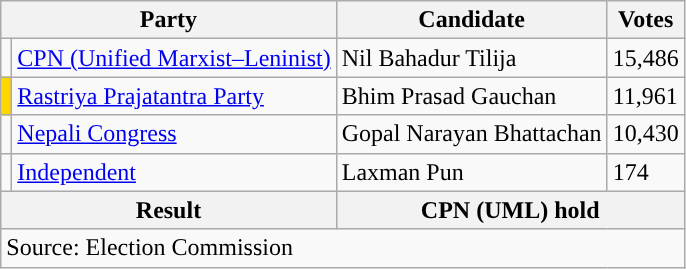<table class="wikitable">
<tr>
<th colspan="2">Party</th>
<th>Candidate</th>
<th>Votes</th>
</tr>
<tr>
<td style="background-color:"></td>
<td><a href='#'>CPN (Unified Marxist–Leninist)</a></td>
<td>Nil Bahadur Tilija</td>
<td>15,486</td>
</tr>
<tr>
<td style="background-color:gold"></td>
<td><a href='#'>Rastriya Prajatantra Party</a></td>
<td>Bhim Prasad Gauchan</td>
<td>11,961</td>
</tr>
<tr>
<td style="background-color:"></td>
<td><a href='#'>Nepali Congress</a></td>
<td>Gopal Narayan Bhattachan</td>
<td>10,430</td>
</tr>
<tr>
<td style="background-color:"></td>
<td><a href='#'>Independent</a></td>
<td>Laxman Pun</td>
<td>174</td>
</tr>
<tr>
<th colspan="2">Result</th>
<th colspan="2">CPN (UML) hold</th>
</tr>
<tr>
<td colspan="4">Source: Election Commission</td>
</tr>
</table>
